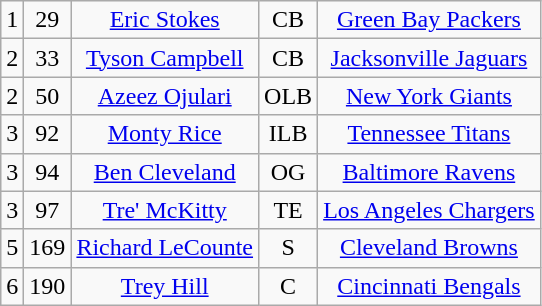<table class="wikitable" style="text-align:center">
<tr>
<td>1</td>
<td>29</td>
<td><a href='#'>Eric Stokes</a></td>
<td>CB</td>
<td><a href='#'>Green Bay Packers</a></td>
</tr>
<tr>
<td>2</td>
<td>33</td>
<td><a href='#'>Tyson Campbell</a></td>
<td>CB</td>
<td><a href='#'>Jacksonville Jaguars</a></td>
</tr>
<tr>
<td>2</td>
<td>50</td>
<td><a href='#'>Azeez Ojulari</a></td>
<td>OLB</td>
<td><a href='#'>New York Giants</a></td>
</tr>
<tr>
<td>3</td>
<td>92</td>
<td><a href='#'>Monty Rice</a></td>
<td>ILB</td>
<td><a href='#'>Tennessee Titans</a></td>
</tr>
<tr>
<td>3</td>
<td>94</td>
<td><a href='#'>Ben Cleveland</a></td>
<td>OG</td>
<td><a href='#'>Baltimore Ravens</a></td>
</tr>
<tr>
<td>3</td>
<td>97</td>
<td><a href='#'>Tre' McKitty</a></td>
<td>TE</td>
<td><a href='#'>Los Angeles Chargers</a></td>
</tr>
<tr>
<td>5</td>
<td>169</td>
<td><a href='#'>Richard LeCounte</a></td>
<td>S</td>
<td><a href='#'>Cleveland Browns</a></td>
</tr>
<tr>
<td>6</td>
<td>190</td>
<td><a href='#'>Trey Hill</a></td>
<td>C</td>
<td><a href='#'>Cincinnati Bengals</a></td>
</tr>
</table>
